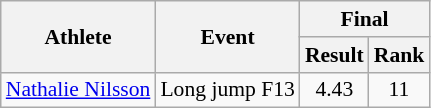<table class=wikitable style="font-size:90%">
<tr>
<th rowspan=2>Athlete</th>
<th rowspan=2>Event</th>
<th colspan=2>Final</th>
</tr>
<tr>
<th>Result</th>
<th>Rank</th>
</tr>
<tr align=center>
<td align=left><a href='#'>Nathalie Nilsson</a></td>
<td align=left>Long jump F13</td>
<td align=center>4.43</td>
<td align=center>11</td>
</tr>
</table>
